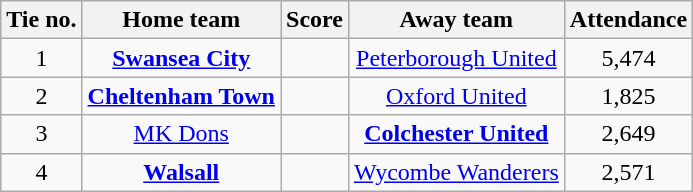<table class="wikitable" style="text-align: center">
<tr>
<th>Tie no.</th>
<th>Home team</th>
<th>Score</th>
<th>Away team</th>
<th>Attendance</th>
</tr>
<tr>
<td>1</td>
<td><strong><a href='#'>Swansea City</a></strong></td>
<td></td>
<td><a href='#'>Peterborough United</a></td>
<td>5,474</td>
</tr>
<tr>
<td>2</td>
<td><strong><a href='#'>Cheltenham Town</a></strong></td>
<td></td>
<td><a href='#'>Oxford United</a></td>
<td>1,825</td>
</tr>
<tr>
<td>3</td>
<td><a href='#'>MK Dons</a></td>
<td></td>
<td><strong><a href='#'>Colchester United</a></strong></td>
<td>2,649</td>
</tr>
<tr>
<td>4</td>
<td><strong><a href='#'>Walsall</a></strong></td>
<td></td>
<td><a href='#'>Wycombe Wanderers</a></td>
<td>2,571</td>
</tr>
</table>
